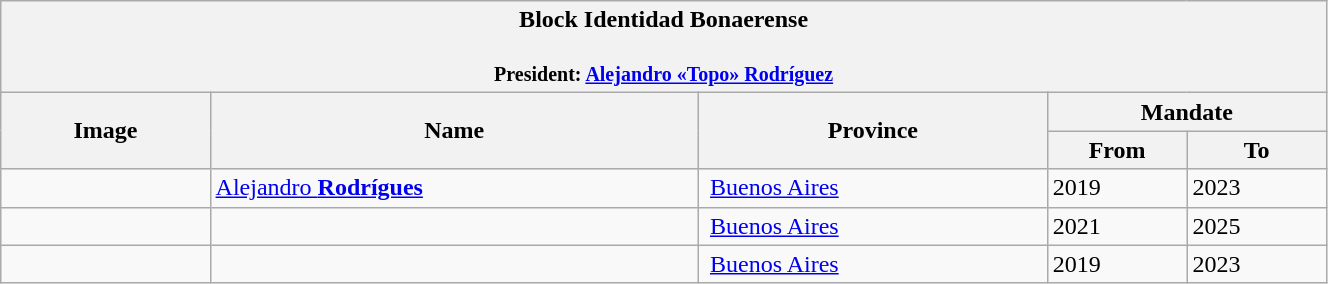<table class="wikitable sortable" width="70%">
<tr>
<th colspan="5">Block Identidad Bonaerense<br><br><small>President: <a href='#'>Alejandro «Topo» Rodríguez</a></small></th>
</tr>
<tr>
<th rowspan="2" width="12%">Image</th>
<th rowspan="2" width="28%">Name</th>
<th rowspan="2" width="20%">Province</th>
<th colspan="2">Mandate</th>
</tr>
<tr>
<th width="8%">From</th>
<th width="8%">To</th>
</tr>
<tr>
<td></td>
<td><a href='#'>Alejandro <strong>Rodrígues</strong></a></td>
<td> <a href='#'>Buenos Aires</a></td>
<td>2019</td>
<td>2023</td>
</tr>
<tr>
<td></td>
<td></td>
<td> <a href='#'>Buenos Aires</a></td>
<td>2021</td>
<td>2025</td>
</tr>
<tr>
<td></td>
<td></td>
<td> <a href='#'>Buenos Aires</a></td>
<td>2019</td>
<td>2023</td>
</tr>
</table>
